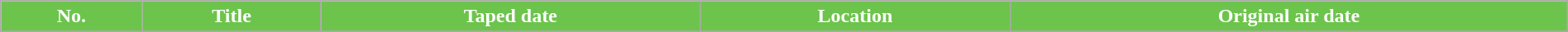<table class="wikitable plainrowheaders" style="width: 100%; margin-right: 0;">
<tr>
<th style="background: #6DC44C; color: #ffffff;">No.</th>
<th style="background: #6DC44C; color: #ffffff;">Title</th>
<th style="background: #6DC44C; color: #ffffff;">Taped date</th>
<th style="background: #6DC44C; color: #ffffff;">Location</th>
<th style="background: #6DC44C; color: #ffffff;">Original air date</th>
</tr>
<tr>
</tr>
</table>
